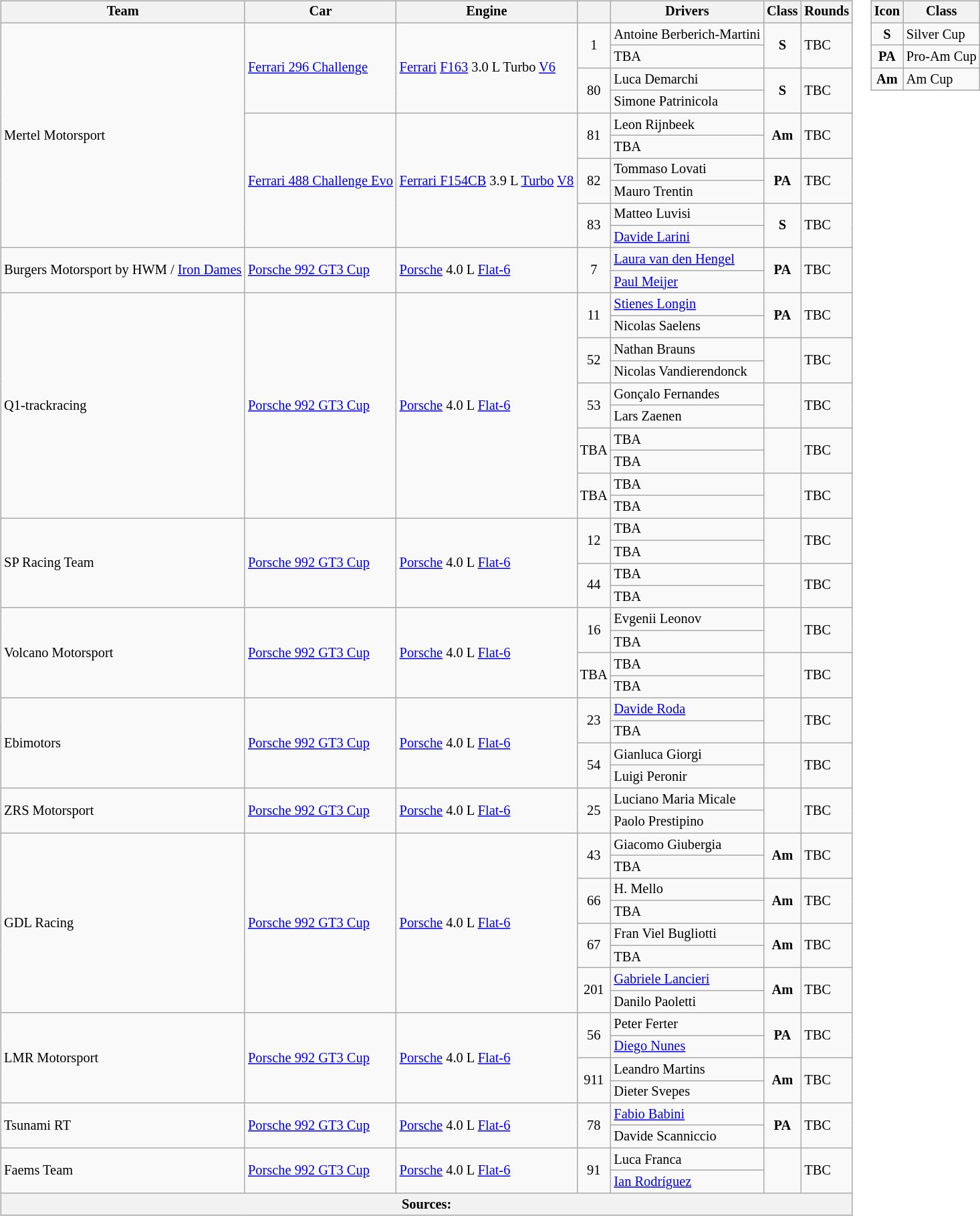<table>
<tr>
<td><br><table class="wikitable" style="font-size: 85%">
<tr>
<th>Team</th>
<th>Car</th>
<th>Engine</th>
<th></th>
<th>Drivers</th>
<th>Class</th>
<th>Rounds</th>
</tr>
<tr>
<td rowspan="10"> Mertel Motorsport</td>
<td rowspan="4"><a href='#'>Ferrari 296 Challenge</a></td>
<td rowspan="4"><a href='#'>Ferrari</a> <a href='#'>F163</a> 3.0 L Turbo <a href='#'>V6</a></td>
<td rowspan="2" align="center">1</td>
<td> Antoine Berberich-Martini</td>
<td rowspan="2" align="center"><strong><span>S</span></strong></td>
<td rowspan="2">TBC</td>
</tr>
<tr>
<td> TBA</td>
</tr>
<tr>
<td rowspan="2" align="center">80</td>
<td> Luca Demarchi</td>
<td rowspan="2" align="center"><strong><span>S</span></strong></td>
<td rowspan="2">TBC</td>
</tr>
<tr>
<td> Simone Patrinicola</td>
</tr>
<tr>
<td rowspan="6"><a href='#'>Ferrari 488 Challenge Evo</a></td>
<td rowspan="6"><a href='#'>Ferrari F154CB</a> 3.9 L <a href='#'>Turbo</a> <a href='#'>V8</a></td>
<td rowspan="2" align="center">81</td>
<td> Leon Rijnbeek</td>
<td rowspan="2" align="center"><strong><span>Am</span></strong></td>
<td rowspan="2">TBC</td>
</tr>
<tr>
<td> TBA</td>
</tr>
<tr>
<td rowspan="2" align="center">82</td>
<td> Tommaso Lovati</td>
<td rowspan="2" align="center"><strong><span>PA</span></strong></td>
<td rowspan="2">TBC</td>
</tr>
<tr>
<td> Mauro Trentin</td>
</tr>
<tr>
<td rowspan="2" align="center">83</td>
<td> Matteo Luvisi</td>
<td rowspan="2" align="center"><strong><span>S</span></strong></td>
<td rowspan="2">TBC</td>
</tr>
<tr>
<td> <a href='#'>Davide Larini</a></td>
</tr>
<tr>
<td rowspan="2"> Burgers Motorsport by HWM / <a href='#'>Iron Dames</a></td>
<td rowspan="2"><a href='#'>Porsche 992 GT3 Cup</a></td>
<td rowspan="2"><a href='#'>Porsche</a> 4.0 L <a href='#'>Flat-6</a></td>
<td rowspan="2" align="center">7</td>
<td> <a href='#'>Laura van den Hengel</a></td>
<td rowspan="2" align="center"><strong><span>PA</span></strong></td>
<td rowspan="2">TBC</td>
</tr>
<tr>
<td> <a href='#'>Paul Meijer</a></td>
</tr>
<tr>
<td rowspan="10"> Q1-trackracing</td>
<td rowspan="10"><a href='#'>Porsche 992 GT3 Cup</a></td>
<td rowspan="10"><a href='#'>Porsche</a> 4.0 L <a href='#'>Flat-6</a></td>
<td rowspan="2" align="center">11</td>
<td> <a href='#'>Stienes Longin</a></td>
<td rowspan="2" align="center"><strong><span>PA</span></strong></td>
<td rowspan="2">TBC</td>
</tr>
<tr>
<td> Nicolas Saelens</td>
</tr>
<tr>
<td rowspan="2" align="center">52</td>
<td> Nathan Brauns</td>
<td rowspan="2" align="center"></td>
<td rowspan="2">TBC</td>
</tr>
<tr>
<td> Nicolas Vandierendonck</td>
</tr>
<tr>
<td rowspan="2" align="center">53</td>
<td> Gonçalo Fernandes</td>
<td rowspan="2" align="center"></td>
<td rowspan="2">TBC</td>
</tr>
<tr>
<td> Lars Zaenen</td>
</tr>
<tr>
<td rowspan="2" align="center">TBA</td>
<td> TBA</td>
<td rowspan="2" align="center"></td>
<td rowspan="2">TBC</td>
</tr>
<tr>
<td> TBA</td>
</tr>
<tr>
<td rowspan="2" align="center">TBA</td>
<td> TBA</td>
<td rowspan="2" align="center"></td>
<td rowspan="2">TBC</td>
</tr>
<tr>
<td> TBA</td>
</tr>
<tr>
<td rowspan="4"> SP Racing Team</td>
<td rowspan="4"><a href='#'>Porsche 992 GT3 Cup</a></td>
<td rowspan="4"><a href='#'>Porsche</a> 4.0 L <a href='#'>Flat-6</a></td>
<td rowspan="2" align="center">12</td>
<td> TBA</td>
<td rowspan="2" align="center"></td>
<td rowspan="2">TBC</td>
</tr>
<tr>
<td> TBA</td>
</tr>
<tr>
<td rowspan="2" align="center">44</td>
<td> TBA</td>
<td rowspan="2" align="center"></td>
<td rowspan="2">TBC</td>
</tr>
<tr>
<td> TBA</td>
</tr>
<tr>
<td rowspan="4"> Volcano Motorsport</td>
<td rowspan="4"><a href='#'>Porsche 992 GT3 Cup</a></td>
<td rowspan="4"><a href='#'>Porsche</a> 4.0 L <a href='#'>Flat-6</a></td>
<td rowspan="2" align="center">16</td>
<td> Evgenii Leonov</td>
<td rowspan="2" align="center"></td>
<td rowspan="2">TBC</td>
</tr>
<tr>
<td> TBA</td>
</tr>
<tr>
<td rowspan="2" align="center">TBA</td>
<td> TBA</td>
<td rowspan="2" align="center"></td>
<td rowspan="2">TBC</td>
</tr>
<tr>
<td> TBA</td>
</tr>
<tr>
<td rowspan="4"> Ebimotors</td>
<td rowspan="4"><a href='#'>Porsche 992 GT3 Cup</a></td>
<td rowspan="4"><a href='#'>Porsche</a> 4.0 L <a href='#'>Flat-6</a></td>
<td rowspan="2" align="center">23</td>
<td> <a href='#'>Davide Roda</a></td>
<td rowspan="2" align="center"></td>
<td rowspan="2">TBC</td>
</tr>
<tr>
<td> TBA</td>
</tr>
<tr>
<td rowspan="2" align="center">54</td>
<td> Gianluca Giorgi</td>
<td rowspan="2" align="center"></td>
<td rowspan="2">TBC</td>
</tr>
<tr>
<td> Luigi Peronir</td>
</tr>
<tr>
<td rowspan="2"> ZRS Motorsport</td>
<td rowspan="2"><a href='#'>Porsche 992 GT3 Cup</a></td>
<td rowspan="2"><a href='#'>Porsche</a> 4.0 L <a href='#'>Flat-6</a></td>
<td rowspan="2" align="center">25</td>
<td> Luciano Maria Micale</td>
<td rowspan="2" align="center"></td>
<td rowspan="2">TBC</td>
</tr>
<tr>
<td> Paolo Prestipino</td>
</tr>
<tr>
<td rowspan="8"> GDL Racing</td>
<td rowspan="8"><a href='#'>Porsche 992 GT3 Cup</a></td>
<td rowspan="8"><a href='#'>Porsche</a> 4.0 L <a href='#'>Flat-6</a></td>
<td rowspan="2" align="center">43</td>
<td> Giacomo Giubergia</td>
<td rowspan="2" align="center"><strong><span>Am</span></strong></td>
<td rowspan="2">TBC</td>
</tr>
<tr>
<td> TBA</td>
</tr>
<tr>
<td rowspan="2" align="center">66</td>
<td> H. Mello</td>
<td rowspan="2" align="center"><strong><span>Am</span></strong></td>
<td rowspan="2">TBC</td>
</tr>
<tr>
<td> TBA</td>
</tr>
<tr>
<td rowspan="2" align="center">67</td>
<td> Fran Viel Bugliotti</td>
<td rowspan="2" align="center"><strong><span>Am</span></strong></td>
<td rowspan="2">TBC</td>
</tr>
<tr>
<td> TBA</td>
</tr>
<tr>
<td rowspan="2" align="center">201</td>
<td> <a href='#'>Gabriele Lancieri</a></td>
<td rowspan="2" align="center"><strong><span>Am</span></strong></td>
<td rowspan="2">TBC</td>
</tr>
<tr>
<td> Danilo Paoletti</td>
</tr>
<tr>
<td rowspan="4"> LMR Motorsport</td>
<td rowspan="4"><a href='#'>Porsche 992 GT3 Cup</a></td>
<td rowspan="4"><a href='#'>Porsche</a> 4.0 L <a href='#'>Flat-6</a></td>
<td rowspan="2" align="center">56</td>
<td> Peter Ferter</td>
<td rowspan="2" align="center"><strong><span>PA</span></strong></td>
<td rowspan="2">TBC</td>
</tr>
<tr>
<td> <a href='#'>Diego Nunes</a></td>
</tr>
<tr>
<td rowspan="2" align="center">911</td>
<td> Leandro Martins</td>
<td rowspan="2" align="center"><strong><span>Am</span></strong></td>
<td rowspan="2">TBC</td>
</tr>
<tr>
<td> Dieter Svepes</td>
</tr>
<tr>
<td rowspan="2"> Tsunami RT</td>
<td rowspan="2"><a href='#'>Porsche 992 GT3 Cup</a></td>
<td rowspan="2"><a href='#'>Porsche</a> 4.0 L <a href='#'>Flat-6</a></td>
<td rowspan="2" align="center">78</td>
<td> <a href='#'>Fabio Babini</a></td>
<td rowspan="2" align="center"><strong><span>PA</span></strong></td>
<td rowspan="2">TBC</td>
</tr>
<tr>
<td> Davide Scanniccio</td>
</tr>
<tr>
<td rowspan="2"> Faems Team</td>
<td rowspan="2"><a href='#'>Porsche 992 GT3 Cup</a></td>
<td rowspan="2"><a href='#'>Porsche</a> 4.0 L <a href='#'>Flat-6</a></td>
<td rowspan="2" align="center">91</td>
<td> Luca Franca</td>
<td rowspan="2" align="center"></td>
<td rowspan="2">TBC</td>
</tr>
<tr>
<td> <a href='#'>Ian Rodríguez</a></td>
</tr>
<tr>
<th colspan="7">Sources:</th>
</tr>
</table>
</td>
<td valign="top"><br><table class="wikitable" style="font-size: 85%;">
<tr>
<th>Icon</th>
<th>Class</th>
</tr>
<tr>
<td align="center"><strong><span>S</span></strong></td>
<td>Silver Cup</td>
</tr>
<tr>
<td align="center"><strong><span>PA</span></strong></td>
<td>Pro-Am Cup</td>
</tr>
<tr>
<td align="center"><strong><span>Am</span></strong></td>
<td>Am Cup</td>
</tr>
</table>
</td>
</tr>
</table>
